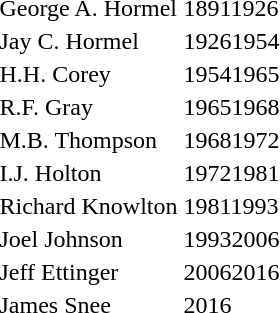<table>
<tr>
<td>George A. Hormel</td>
<td>18911926</td>
</tr>
<tr>
<td>Jay C. Hormel</td>
<td>19261954</td>
</tr>
<tr>
<td>H.H. Corey</td>
<td>19541965</td>
</tr>
<tr>
<td>R.F. Gray</td>
<td>19651968</td>
</tr>
<tr>
<td>M.B. Thompson</td>
<td>19681972</td>
</tr>
<tr>
<td>I.J. Holton</td>
<td>19721981</td>
</tr>
<tr>
<td>Richard Knowlton</td>
<td>19811993</td>
</tr>
<tr>
<td>Joel Johnson</td>
<td>19932006</td>
</tr>
<tr>
<td>Jeff Ettinger</td>
<td>20062016</td>
</tr>
<tr>
<td>James Snee</td>
<td>2016</td>
</tr>
</table>
